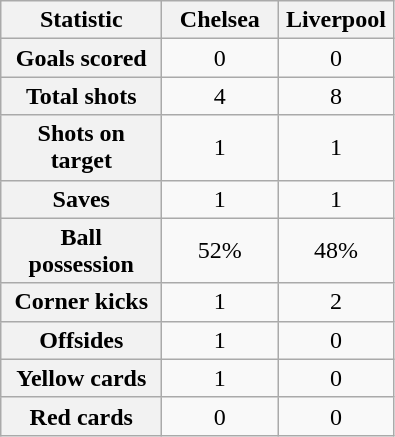<table class="wikitable plainrowheaders" style="text-align:center">
<tr>
<th scope="col" style="width:100px">Statistic</th>
<th scope="col" style="width:70px">Chelsea</th>
<th scope="col" style="width:70px">Liverpool</th>
</tr>
<tr>
<th scope=row>Goals scored</th>
<td>0</td>
<td>0</td>
</tr>
<tr>
<th scope=row>Total shots</th>
<td>4</td>
<td>8</td>
</tr>
<tr>
<th scope=row>Shots on target</th>
<td>1</td>
<td>1</td>
</tr>
<tr>
<th scope=row>Saves</th>
<td>1</td>
<td>1</td>
</tr>
<tr>
<th scope=row>Ball possession</th>
<td>52%</td>
<td>48%</td>
</tr>
<tr>
<th scope=row>Corner kicks</th>
<td>1</td>
<td>2</td>
</tr>
<tr>
<th scope=row>Offsides</th>
<td>1</td>
<td>0</td>
</tr>
<tr>
<th scope=row>Yellow cards</th>
<td>1</td>
<td>0</td>
</tr>
<tr>
<th scope=row>Red cards</th>
<td>0</td>
<td>0</td>
</tr>
</table>
